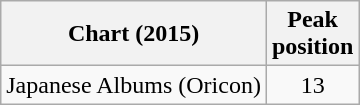<table class="wikitable sortable" border="1">
<tr>
<th align="left">Chart (2015)</th>
<th align="left">Peak<br>position</th>
</tr>
<tr>
<td align="left">Japanese Albums (Oricon)</td>
<td align="center">13</td>
</tr>
</table>
